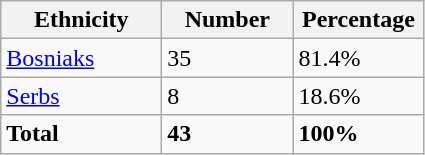<table class="wikitable">
<tr>
<th width="100px">Ethnicity</th>
<th width="80px">Number</th>
<th width="80px">Percentage</th>
</tr>
<tr>
<td><a href='#'>Bosniaks</a></td>
<td>35</td>
<td>81.4%</td>
</tr>
<tr>
<td><a href='#'>Serbs</a></td>
<td>8</td>
<td>18.6%</td>
</tr>
<tr>
<td><strong>Total</strong></td>
<td><strong>43</strong></td>
<td><strong>100%</strong></td>
</tr>
</table>
